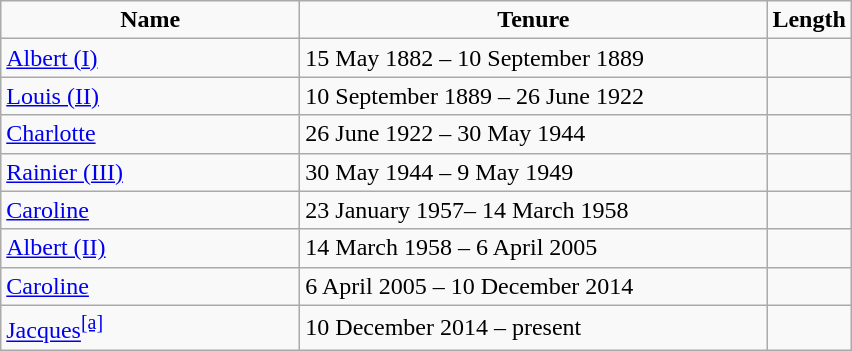<table class="wikitable">
<tr>
<th align="center" style="background: #f9f9f9; width:12em;">Name</th>
<th align="center" style="background: #f9f9f9; width:19em;">Tenure</th>
<th align="center" style="background: #f9f9f9;">Length</th>
</tr>
<tr>
<td><a href='#'>Albert (I)</a></td>
<td>15 May 1882 – 10 September 1889</td>
<td></td>
</tr>
<tr>
<td><a href='#'>Louis (II)</a></td>
<td>10 September 1889 – 26 June 1922</td>
<td></td>
</tr>
<tr>
<td><a href='#'>Charlotte</a></td>
<td>26 June 1922 – 30 May 1944</td>
<td></td>
</tr>
<tr>
<td><a href='#'>Rainier (III)</a></td>
<td>30 May 1944 – 9 May 1949</td>
<td></td>
</tr>
<tr>
<td><a href='#'>Caroline</a></td>
<td>23 January 1957– 14 March 1958</td>
<td></td>
</tr>
<tr>
<td><a href='#'>Albert (II)</a></td>
<td>14 March 1958 – 6 April 2005</td>
<td></td>
</tr>
<tr>
<td><a href='#'>Caroline</a></td>
<td>6 April 2005 – 10 December 2014</td>
<td></td>
</tr>
<tr>
<td><a href='#'>Jacques</a><sup><a href='#'>[a]</a></sup></td>
<td>10 December 2014 – present</td>
<td></td>
</tr>
</table>
